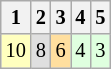<table class="wikitable" style="font-size: 85%;">
<tr>
<th>1</th>
<th>2</th>
<th>3</th>
<th>4</th>
<th>5</th>
</tr>
<tr align="center">
<td style="background:#FFFFBF;">10</td>
<td style="background:#DFDFDF;">8</td>
<td style="background:#FFDF9F;">6</td>
<td style="background:#DFFFDF;">4</td>
<td style="background:#DFFFDF;">3</td>
</tr>
</table>
